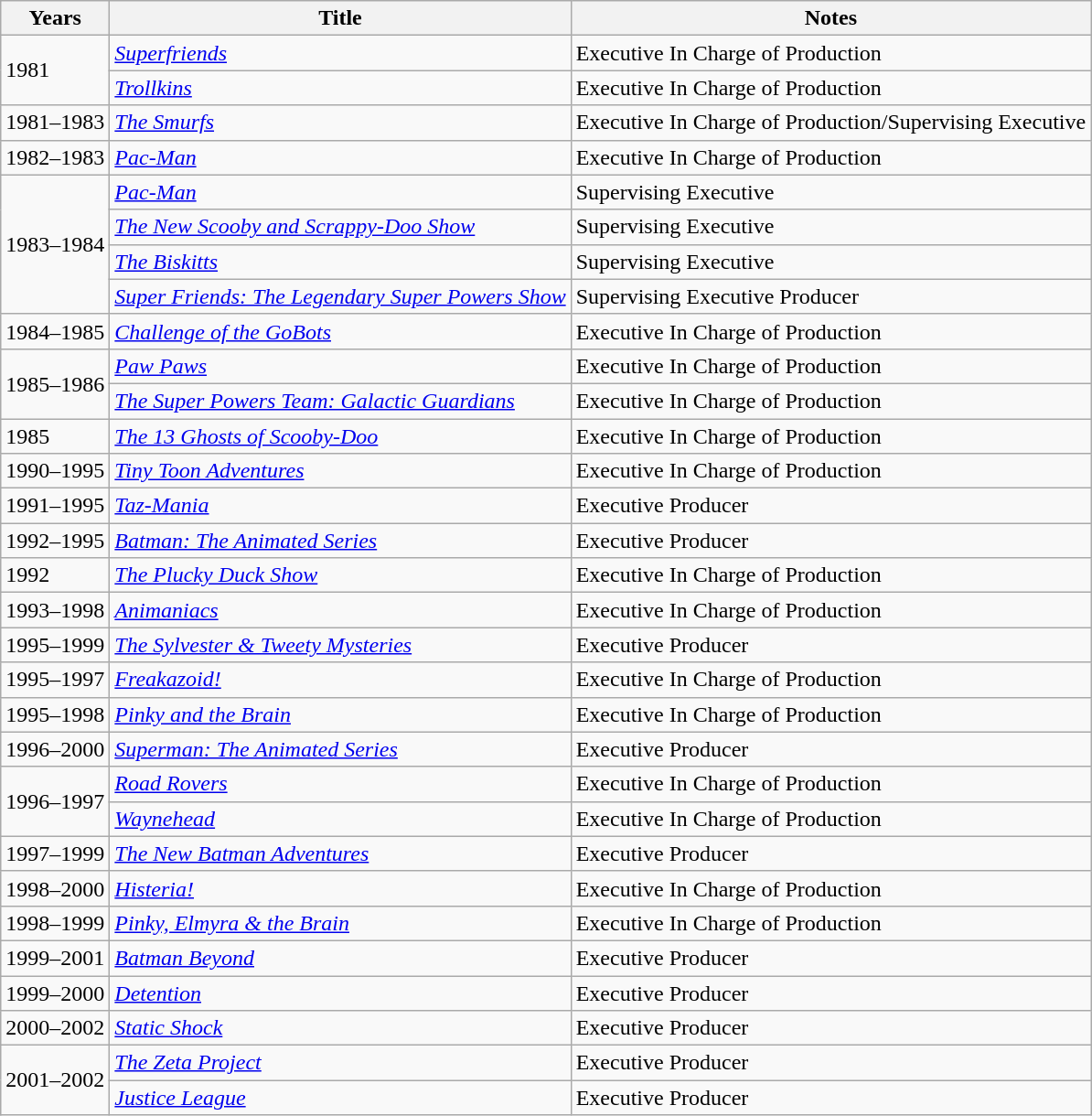<table class="wikitable sortable">
<tr>
<th>Years</th>
<th>Title</th>
<th>Notes</th>
</tr>
<tr>
<td rowspan="2">1981</td>
<td><em><a href='#'>Superfriends</a></em></td>
<td>Executive In Charge of Production</td>
</tr>
<tr>
<td><em><a href='#'>Trollkins</a></em></td>
<td>Executive In Charge of Production</td>
</tr>
<tr>
<td>1981–1983</td>
<td><em><a href='#'>The Smurfs</a></em></td>
<td>Executive In Charge of Production/Supervising Executive</td>
</tr>
<tr>
<td>1982–1983</td>
<td><em><a href='#'>Pac-Man</a></em></td>
<td>Executive In Charge of Production</td>
</tr>
<tr>
<td rowspan="4">1983–1984</td>
<td><em><a href='#'>Pac-Man</a></em></td>
<td>Supervising Executive</td>
</tr>
<tr>
<td><em><a href='#'>The New Scooby and Scrappy-Doo Show</a></em></td>
<td>Supervising Executive</td>
</tr>
<tr>
<td><em><a href='#'>The Biskitts</a></em></td>
<td>Supervising Executive</td>
</tr>
<tr>
<td><em><a href='#'>Super Friends: The Legendary Super Powers Show</a></em></td>
<td>Supervising Executive Producer</td>
</tr>
<tr>
<td>1984–1985</td>
<td><em><a href='#'>Challenge of the GoBots</a></em></td>
<td>Executive In Charge of Production</td>
</tr>
<tr>
<td rowspan="2">1985–1986</td>
<td><em><a href='#'>Paw Paws</a></em></td>
<td>Executive In Charge of Production</td>
</tr>
<tr>
<td><em><a href='#'>The Super Powers Team: Galactic Guardians</a></em></td>
<td>Executive In Charge of Production</td>
</tr>
<tr>
<td>1985</td>
<td><em><a href='#'>The 13 Ghosts of Scooby-Doo</a></em></td>
<td>Executive In Charge of Production</td>
</tr>
<tr>
<td>1990–1995</td>
<td><em><a href='#'>Tiny Toon Adventures</a></em></td>
<td>Executive In Charge of Production</td>
</tr>
<tr>
<td>1991–1995</td>
<td><em><a href='#'>Taz-Mania</a></em></td>
<td>Executive Producer</td>
</tr>
<tr>
<td>1992–1995</td>
<td><em><a href='#'>Batman: The Animated Series</a></em></td>
<td>Executive Producer</td>
</tr>
<tr>
<td>1992</td>
<td><em><a href='#'>The Plucky Duck Show</a></em></td>
<td>Executive In Charge of Production</td>
</tr>
<tr>
<td>1993–1998</td>
<td><em><a href='#'>Animaniacs</a></em></td>
<td>Executive In Charge of Production</td>
</tr>
<tr>
<td>1995–1999</td>
<td><em><a href='#'>The Sylvester & Tweety Mysteries</a></em></td>
<td>Executive Producer</td>
</tr>
<tr>
<td>1995–1997</td>
<td><em><a href='#'>Freakazoid!</a></em></td>
<td>Executive In Charge of Production</td>
</tr>
<tr>
<td>1995–1998</td>
<td><em><a href='#'>Pinky and the Brain</a></em></td>
<td>Executive In Charge of Production</td>
</tr>
<tr>
<td>1996–2000</td>
<td><em><a href='#'>Superman: The Animated Series</a></em></td>
<td>Executive Producer</td>
</tr>
<tr>
<td rowspan="2">1996–1997</td>
<td><em><a href='#'>Road Rovers</a></em></td>
<td>Executive In Charge of Production</td>
</tr>
<tr>
<td><em><a href='#'>Waynehead</a></em></td>
<td>Executive In Charge of Production</td>
</tr>
<tr>
<td>1997–1999</td>
<td><em><a href='#'>The New Batman Adventures</a></em></td>
<td>Executive Producer</td>
</tr>
<tr>
<td>1998–2000</td>
<td><em><a href='#'>Histeria!</a></em></td>
<td>Executive In Charge of Production</td>
</tr>
<tr>
<td>1998–1999</td>
<td><em><a href='#'>Pinky, Elmyra & the Brain</a></em></td>
<td>Executive In Charge of Production</td>
</tr>
<tr>
<td>1999–2001</td>
<td><em><a href='#'>Batman Beyond</a></em></td>
<td>Executive Producer</td>
</tr>
<tr>
<td>1999–2000</td>
<td><em><a href='#'>Detention</a></em></td>
<td>Executive Producer</td>
</tr>
<tr>
<td>2000–2002</td>
<td><em><a href='#'>Static Shock</a></em></td>
<td>Executive Producer</td>
</tr>
<tr>
<td rowspan="2">2001–2002</td>
<td><em><a href='#'>The Zeta Project</a></em></td>
<td>Executive Producer</td>
</tr>
<tr>
<td><em><a href='#'>Justice League</a></em></td>
<td>Executive Producer</td>
</tr>
</table>
